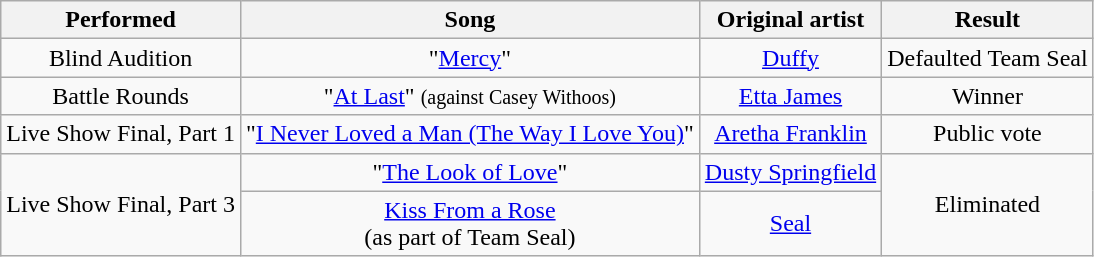<table class="wikitable plainrowheaders" style="text-align:center;">
<tr>
<th scope="col">Performed</th>
<th scope="col">Song</th>
<th scope="col">Original artist</th>
<th scope="col">Result</th>
</tr>
<tr>
<td>Blind Audition</td>
<td>"<a href='#'>Mercy</a>"</td>
<td><a href='#'>Duffy</a></td>
<td>Defaulted Team Seal</td>
</tr>
<tr>
<td>Battle Rounds</td>
<td>"<a href='#'>At Last</a>" <small>(against Casey Withoos)</small></td>
<td><a href='#'>Etta James</a></td>
<td>Winner</td>
</tr>
<tr>
<td>Live Show Final, Part 1</td>
<td>"<a href='#'>I Never Loved a Man (The Way I Love You)</a>"</td>
<td><a href='#'>Aretha Franklin</a></td>
<td>Public vote</td>
</tr>
<tr>
<td rowspan="2">Live Show Final, Part 3</td>
<td>"<a href='#'>The Look of Love</a>"</td>
<td><a href='#'>Dusty Springfield</a></td>
<td rowspan="2">Eliminated</td>
</tr>
<tr>
<td><a href='#'>Kiss From a Rose</a><br>(as part of Team Seal)</td>
<td><a href='#'>Seal</a></td>
</tr>
</table>
